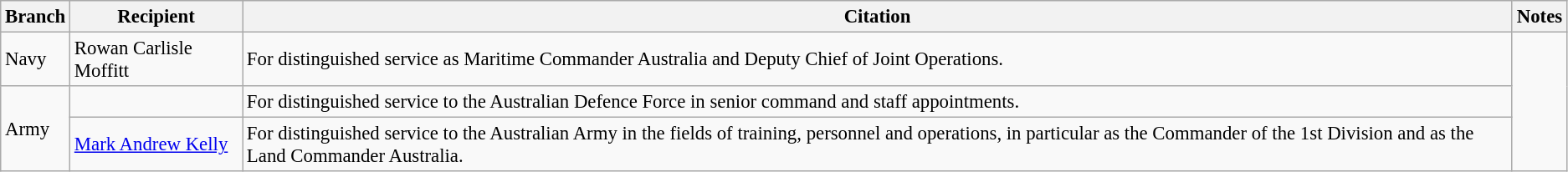<table class="wikitable" style="font-size:95%;">
<tr>
<th>Branch</th>
<th>Recipient</th>
<th>Citation</th>
<th>Notes</th>
</tr>
<tr>
<td>Navy</td>
<td> Rowan Carlisle Moffitt </td>
<td>For distinguished service as Maritime Commander Australia and Deputy Chief of Joint Operations.</td>
<td rowspan=3></td>
</tr>
<tr>
<td rowspan=2>Army</td>
<td></td>
<td>For distinguished service to the Australian Defence Force in senior command and staff appointments.</td>
</tr>
<tr>
<td> <a href='#'>Mark Andrew Kelly</a> </td>
<td>For distinguished service to the Australian Army in the fields of training, personnel and operations, in particular as the Commander of the 1st Division and as the Land Commander Australia.</td>
</tr>
</table>
